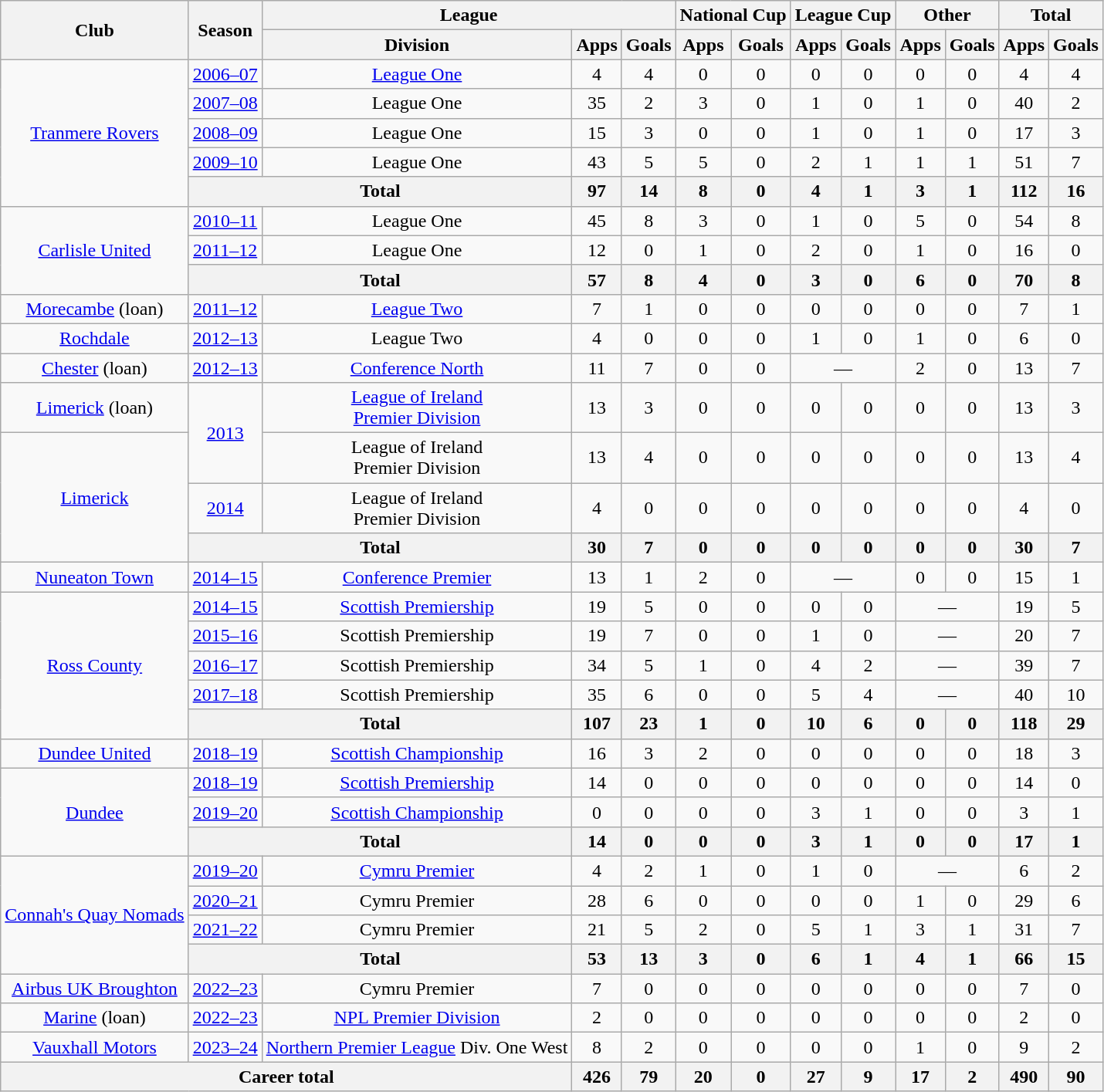<table class="wikitable" style="text-align: center">
<tr>
<th rowspan="2">Club</th>
<th rowspan="2">Season</th>
<th colspan="3">League</th>
<th colspan="2">National Cup</th>
<th colspan="2">League Cup</th>
<th colspan="2">Other</th>
<th colspan="2">Total</th>
</tr>
<tr>
<th>Division</th>
<th>Apps</th>
<th>Goals</th>
<th>Apps</th>
<th>Goals</th>
<th>Apps</th>
<th>Goals</th>
<th>Apps</th>
<th>Goals</th>
<th>Apps</th>
<th>Goals</th>
</tr>
<tr>
<td rowspan="5"><a href='#'>Tranmere Rovers</a></td>
<td><a href='#'>2006–07</a></td>
<td><a href='#'>League One</a></td>
<td>4</td>
<td>4</td>
<td>0</td>
<td>0</td>
<td>0</td>
<td>0</td>
<td>0</td>
<td>0</td>
<td>4</td>
<td>4</td>
</tr>
<tr>
<td><a href='#'>2007–08</a></td>
<td>League One</td>
<td>35</td>
<td>2</td>
<td>3</td>
<td>0</td>
<td>1</td>
<td>0</td>
<td>1</td>
<td>0</td>
<td>40</td>
<td>2</td>
</tr>
<tr>
<td><a href='#'>2008–09</a></td>
<td>League One</td>
<td>15</td>
<td>3</td>
<td>0</td>
<td>0</td>
<td>1</td>
<td>0</td>
<td>1</td>
<td>0</td>
<td>17</td>
<td>3</td>
</tr>
<tr>
<td><a href='#'>2009–10</a></td>
<td>League One</td>
<td>43</td>
<td>5</td>
<td>5</td>
<td>0</td>
<td>2</td>
<td>1</td>
<td>1</td>
<td>1</td>
<td>51</td>
<td>7</td>
</tr>
<tr>
<th colspan="2">Total</th>
<th>97</th>
<th>14</th>
<th>8</th>
<th>0</th>
<th>4</th>
<th>1</th>
<th>3</th>
<th>1</th>
<th>112</th>
<th>16</th>
</tr>
<tr>
<td rowspan="3"><a href='#'>Carlisle United</a></td>
<td><a href='#'>2010–11</a></td>
<td>League One</td>
<td>45</td>
<td>8</td>
<td>3</td>
<td>0</td>
<td>1</td>
<td>0</td>
<td>5</td>
<td>0</td>
<td>54</td>
<td>8</td>
</tr>
<tr>
<td><a href='#'>2011–12</a></td>
<td>League One</td>
<td>12</td>
<td>0</td>
<td>1</td>
<td>0</td>
<td>2</td>
<td>0</td>
<td>1</td>
<td>0</td>
<td>16</td>
<td>0</td>
</tr>
<tr>
<th colspan="2">Total</th>
<th>57</th>
<th>8</th>
<th>4</th>
<th>0</th>
<th>3</th>
<th>0</th>
<th>6</th>
<th>0</th>
<th>70</th>
<th>8</th>
</tr>
<tr>
<td><a href='#'>Morecambe</a> (loan)</td>
<td><a href='#'>2011–12</a></td>
<td><a href='#'>League Two</a></td>
<td>7</td>
<td>1</td>
<td>0</td>
<td>0</td>
<td>0</td>
<td>0</td>
<td>0</td>
<td>0</td>
<td>7</td>
<td>1</td>
</tr>
<tr>
<td><a href='#'>Rochdale</a></td>
<td><a href='#'>2012–13</a></td>
<td>League Two</td>
<td>4</td>
<td>0</td>
<td>0</td>
<td>0</td>
<td>1</td>
<td>0</td>
<td>1</td>
<td>0</td>
<td>6</td>
<td>0</td>
</tr>
<tr>
<td><a href='#'>Chester</a> (loan)</td>
<td><a href='#'>2012–13</a></td>
<td><a href='#'>Conference North</a></td>
<td>11</td>
<td>7</td>
<td>0</td>
<td>0</td>
<td colspan="2">—</td>
<td>2</td>
<td>0</td>
<td>13</td>
<td>7</td>
</tr>
<tr>
<td><a href='#'>Limerick</a> (loan)</td>
<td rowspan="2"><a href='#'>2013</a></td>
<td><a href='#'>League of Ireland<br>Premier Division</a></td>
<td>13</td>
<td>3</td>
<td>0</td>
<td>0</td>
<td>0</td>
<td>0</td>
<td>0</td>
<td>0</td>
<td>13</td>
<td>3</td>
</tr>
<tr>
<td rowspan="3"><a href='#'>Limerick</a></td>
<td>League of Ireland<br>Premier Division</td>
<td>13</td>
<td>4</td>
<td>0</td>
<td>0</td>
<td>0</td>
<td>0</td>
<td>0</td>
<td>0</td>
<td>13</td>
<td>4</td>
</tr>
<tr>
<td><a href='#'>2014</a></td>
<td>League of Ireland<br>Premier Division</td>
<td>4</td>
<td>0</td>
<td>0</td>
<td>0</td>
<td>0</td>
<td>0</td>
<td>0</td>
<td>0</td>
<td>4</td>
<td>0</td>
</tr>
<tr>
<th colspan="2">Total</th>
<th>30</th>
<th>7</th>
<th>0</th>
<th>0</th>
<th>0</th>
<th>0</th>
<th>0</th>
<th>0</th>
<th>30</th>
<th>7</th>
</tr>
<tr>
<td><a href='#'>Nuneaton Town</a></td>
<td><a href='#'>2014–15</a></td>
<td><a href='#'>Conference Premier</a></td>
<td>13</td>
<td>1</td>
<td>2</td>
<td>0</td>
<td colspan="2">—</td>
<td>0</td>
<td>0</td>
<td>15</td>
<td>1</td>
</tr>
<tr>
<td rowspan="5"><a href='#'>Ross County</a></td>
<td><a href='#'>2014–15</a></td>
<td><a href='#'>Scottish Premiership</a></td>
<td>19</td>
<td>5</td>
<td>0</td>
<td>0</td>
<td>0</td>
<td>0</td>
<td colspan="2">—</td>
<td>19</td>
<td>5</td>
</tr>
<tr>
<td><a href='#'>2015–16</a></td>
<td>Scottish Premiership</td>
<td>19</td>
<td>7</td>
<td>0</td>
<td>0</td>
<td>1</td>
<td>0</td>
<td colspan="2">—</td>
<td>20</td>
<td>7</td>
</tr>
<tr>
<td><a href='#'>2016–17</a></td>
<td>Scottish Premiership</td>
<td>34</td>
<td>5</td>
<td>1</td>
<td>0</td>
<td>4</td>
<td>2</td>
<td colspan="2">—</td>
<td>39</td>
<td>7</td>
</tr>
<tr>
<td><a href='#'>2017–18</a></td>
<td>Scottish Premiership</td>
<td>35</td>
<td>6</td>
<td>0</td>
<td>0</td>
<td>5</td>
<td>4</td>
<td colspan="2">—</td>
<td>40</td>
<td>10</td>
</tr>
<tr>
<th colspan="2">Total</th>
<th>107</th>
<th>23</th>
<th>1</th>
<th>0</th>
<th>10</th>
<th>6</th>
<th>0</th>
<th>0</th>
<th>118</th>
<th>29</th>
</tr>
<tr>
<td><a href='#'>Dundee United</a></td>
<td><a href='#'>2018–19</a></td>
<td><a href='#'>Scottish Championship</a></td>
<td>16</td>
<td>3</td>
<td>2</td>
<td>0</td>
<td>0</td>
<td>0</td>
<td>0</td>
<td>0</td>
<td>18</td>
<td>3</td>
</tr>
<tr>
<td rowspan=3><a href='#'>Dundee</a></td>
<td><a href='#'>2018–19</a></td>
<td><a href='#'>Scottish Premiership</a></td>
<td>14</td>
<td>0</td>
<td>0</td>
<td>0</td>
<td>0</td>
<td>0</td>
<td>0</td>
<td>0</td>
<td>14</td>
<td>0</td>
</tr>
<tr>
<td><a href='#'>2019–20</a></td>
<td><a href='#'>Scottish Championship</a></td>
<td>0</td>
<td>0</td>
<td>0</td>
<td>0</td>
<td>3</td>
<td>1</td>
<td>0</td>
<td>0</td>
<td>3</td>
<td>1</td>
</tr>
<tr>
<th colspan=2>Total</th>
<th>14</th>
<th>0</th>
<th>0</th>
<th>0</th>
<th>3</th>
<th>1</th>
<th>0</th>
<th>0</th>
<th>17</th>
<th>1</th>
</tr>
<tr>
<td rowspan="4"><a href='#'>Connah's Quay Nomads</a></td>
<td><a href='#'>2019–20</a></td>
<td><a href='#'>Cymru Premier</a></td>
<td>4</td>
<td>2</td>
<td>1</td>
<td>0</td>
<td>1</td>
<td>0</td>
<td colspan="2">—</td>
<td>6</td>
<td>2</td>
</tr>
<tr>
<td><a href='#'>2020–21</a></td>
<td>Cymru Premier</td>
<td>28</td>
<td>6</td>
<td>0</td>
<td>0</td>
<td>0</td>
<td>0</td>
<td>1</td>
<td>0</td>
<td>29</td>
<td>6</td>
</tr>
<tr>
<td><a href='#'>2021–22</a></td>
<td>Cymru Premier</td>
<td>21</td>
<td>5</td>
<td>2</td>
<td>0</td>
<td>5</td>
<td>1</td>
<td>3</td>
<td>1</td>
<td>31</td>
<td>7</td>
</tr>
<tr>
<th colspan="2">Total</th>
<th>53</th>
<th>13</th>
<th>3</th>
<th>0</th>
<th>6</th>
<th>1</th>
<th>4</th>
<th>1</th>
<th>66</th>
<th>15</th>
</tr>
<tr>
<td><a href='#'>Airbus UK Broughton</a></td>
<td><a href='#'>2022–23</a></td>
<td>Cymru Premier</td>
<td>7</td>
<td>0</td>
<td>0</td>
<td>0</td>
<td>0</td>
<td>0</td>
<td>0</td>
<td>0</td>
<td>7</td>
<td>0</td>
</tr>
<tr>
<td><a href='#'>Marine</a> (loan)</td>
<td><a href='#'>2022–23</a></td>
<td><a href='#'>NPL Premier Division</a></td>
<td>2</td>
<td>0</td>
<td>0</td>
<td>0</td>
<td>0</td>
<td>0</td>
<td>0</td>
<td>0</td>
<td>2</td>
<td>0</td>
</tr>
<tr>
<td><a href='#'>Vauxhall Motors</a></td>
<td><a href='#'>2023–24</a></td>
<td><a href='#'>Northern Premier League</a> Div. One West</td>
<td>8</td>
<td>2</td>
<td>0</td>
<td>0</td>
<td>0</td>
<td>0</td>
<td>1</td>
<td>0</td>
<td>9</td>
<td>2</td>
</tr>
<tr>
<th colspan="3">Career total</th>
<th>426</th>
<th>79</th>
<th>20</th>
<th>0</th>
<th>27</th>
<th>9</th>
<th>17</th>
<th>2</th>
<th>490</th>
<th>90</th>
</tr>
</table>
